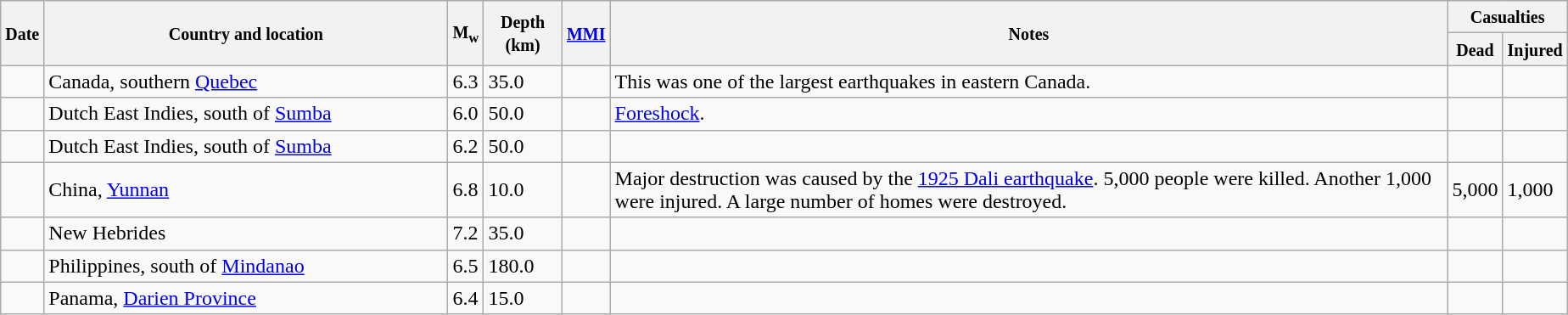<table class="wikitable sortable sort-under" style="border:1px black; margin-left:1em;">
<tr>
<th rowspan="2"><small>Date</small></th>
<th rowspan="2" style="width: 310px"><small>Country and location</small></th>
<th rowspan="2"><small>M<sub>w</sub></small></th>
<th rowspan="2"><small>Depth (km)</small></th>
<th rowspan="2"><small><a href='#'>MMI</a></small></th>
<th rowspan="2" class="unsortable"><small>Notes</small></th>
<th colspan="2"><small>Casualties</small></th>
</tr>
<tr>
<th><small>Dead</small></th>
<th><small>Injured</small></th>
</tr>
<tr>
<td></td>
<td>Canada, southern <a href='#'>Quebec</a></td>
<td>6.3</td>
<td>35.0</td>
<td></td>
<td>This was one of the largest earthquakes in eastern Canada.</td>
<td></td>
<td></td>
</tr>
<tr>
<td></td>
<td>Dutch East Indies, south of <a href='#'>Sumba</a></td>
<td>6.0</td>
<td>50.0</td>
<td></td>
<td><a href='#'>Foreshock</a>.</td>
<td></td>
<td></td>
</tr>
<tr>
<td></td>
<td>Dutch East Indies, south of <a href='#'>Sumba</a></td>
<td>6.2</td>
<td>50.0</td>
<td></td>
<td></td>
<td></td>
<td></td>
</tr>
<tr>
<td></td>
<td>China, <a href='#'>Yunnan</a></td>
<td>6.8</td>
<td>10.0</td>
<td></td>
<td>Major destruction was caused by the <a href='#'>1925 Dali earthquake</a>. 5,000 people were killed. Another 1,000 were injured. A large number of homes were destroyed.</td>
<td>5,000</td>
<td>1,000</td>
</tr>
<tr>
<td></td>
<td>New Hebrides</td>
<td>7.2</td>
<td>35.0</td>
<td></td>
<td></td>
<td></td>
<td></td>
</tr>
<tr>
<td></td>
<td>Philippines, south of <a href='#'>Mindanao</a></td>
<td>6.5</td>
<td>180.0</td>
<td></td>
<td></td>
<td></td>
<td></td>
</tr>
<tr>
<td></td>
<td>Panama, <a href='#'>Darien Province</a></td>
<td>6.4</td>
<td>15.0</td>
<td></td>
<td></td>
<td></td>
<td></td>
</tr>
</table>
